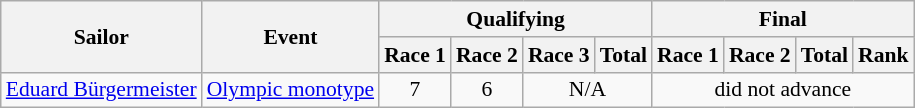<table class=wikitable style="font-size:90%">
<tr>
<th rowspan=2>Sailor</th>
<th rowspan=2>Event</th>
<th colspan=4>Qualifying</th>
<th colspan=4>Final</th>
</tr>
<tr>
<th>Race 1</th>
<th>Race 2</th>
<th>Race 3</th>
<th>Total</th>
<th>Race 1</th>
<th>Race 2</th>
<th>Total</th>
<th>Rank</th>
</tr>
<tr>
<td><a href='#'>Eduard Bürgermeister</a></td>
<td><a href='#'>Olympic monotype</a></td>
<td align=center>7</td>
<td align=center>6</td>
<td align=center colspan=2>N/A</td>
<td align=center colspan=4>did not advance</td>
</tr>
</table>
